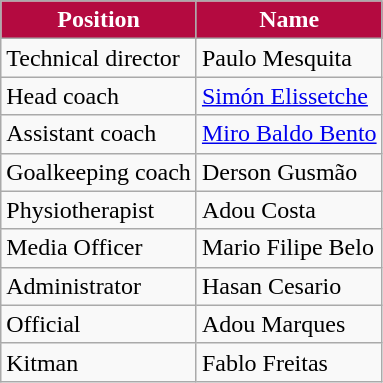<table class="wikitable">
<tr>
<th style="color:#FFFFFF;background:#B40A40">Position</th>
<th style="color:#FFFFFF;background:#B40A40">Name</th>
</tr>
<tr>
<td>Technical director</td>
<td> Paulo Mesquita</td>
</tr>
<tr>
<td>Head coach</td>
<td> <a href='#'>Simón Elissetche</a></td>
</tr>
<tr>
<td>Assistant coach</td>
<td> <a href='#'>Miro Baldo Bento</a></td>
</tr>
<tr>
<td>Goalkeeping coach</td>
<td> Derson Gusmão</td>
</tr>
<tr>
<td>Physiotherapist</td>
<td> Adou Costa</td>
</tr>
<tr>
<td>Media Officer</td>
<td> Mario Filipe Belo</td>
</tr>
<tr>
<td>Administrator</td>
<td> Hasan Cesario</td>
</tr>
<tr>
<td>Official</td>
<td> Adou Marques</td>
</tr>
<tr>
<td>Kitman</td>
<td> Fablo Freitas</td>
</tr>
</table>
